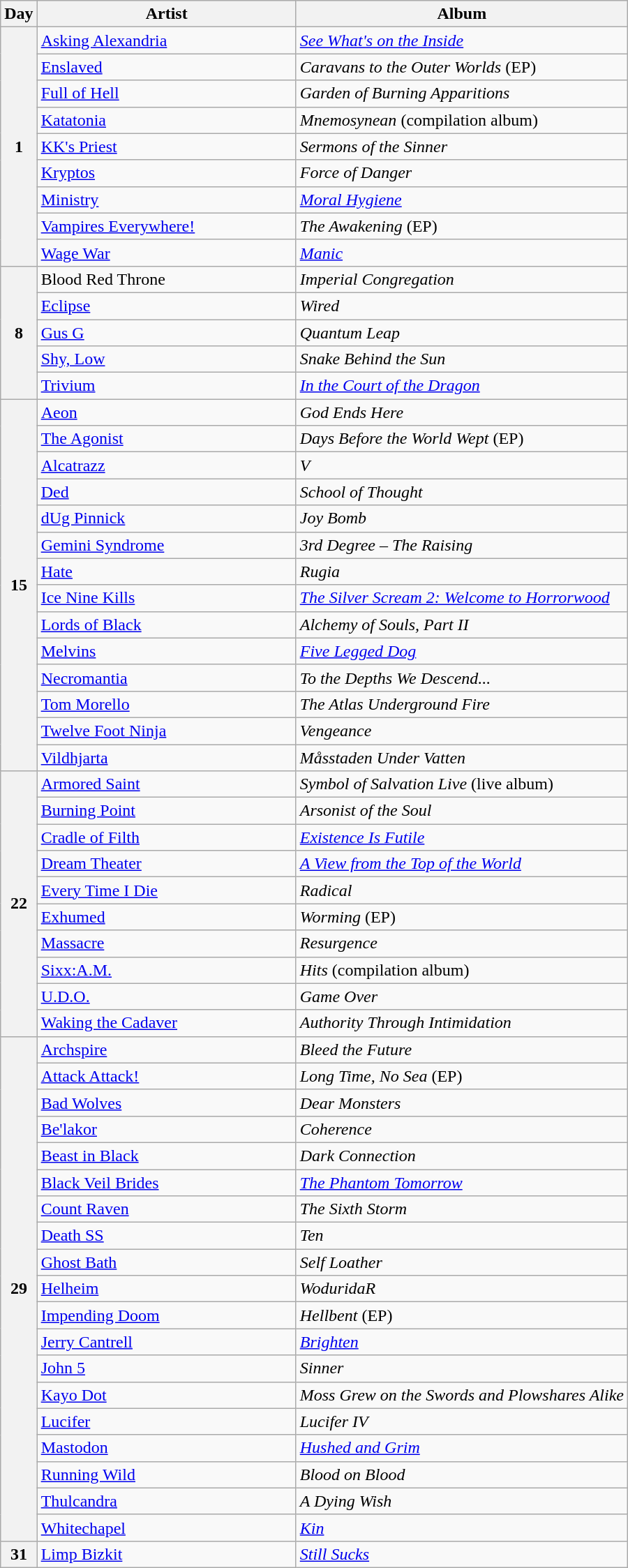<table class="wikitable" id="table_October">
<tr>
<th scope="col">Day</th>
<th scope="col" style="width:15em;">Artist</th>
<th scope="col">Album</th>
</tr>
<tr>
<th scope="row" rowspan="9">1</th>
<td><a href='#'>Asking Alexandria</a></td>
<td><em><a href='#'>See What's on the Inside</a></em></td>
</tr>
<tr>
<td><a href='#'>Enslaved</a></td>
<td><em>Caravans to the Outer Worlds</em> (EP)</td>
</tr>
<tr>
<td><a href='#'>Full of Hell</a></td>
<td><em>Garden of Burning Apparitions</em></td>
</tr>
<tr>
<td><a href='#'>Katatonia</a></td>
<td><em>Mnemosynean</em> (compilation album)</td>
</tr>
<tr>
<td><a href='#'>KK's Priest</a></td>
<td><em>Sermons of the Sinner</em></td>
</tr>
<tr>
<td><a href='#'>Kryptos</a></td>
<td><em>Force of Danger</em></td>
</tr>
<tr>
<td><a href='#'>Ministry</a></td>
<td><em><a href='#'>Moral Hygiene</a></em></td>
</tr>
<tr>
<td><a href='#'>Vampires Everywhere!</a></td>
<td><em>The Awakening</em> (EP)</td>
</tr>
<tr>
<td><a href='#'>Wage War</a></td>
<td><em><a href='#'>Manic</a></em></td>
</tr>
<tr>
<th scope="row" rowspan="5">8</th>
<td>Blood Red Throne</td>
<td><em>Imperial Congregation</em></td>
</tr>
<tr>
<td><a href='#'>Eclipse</a></td>
<td><em>Wired</em></td>
</tr>
<tr>
<td><a href='#'>Gus G</a></td>
<td><em>Quantum Leap</em></td>
</tr>
<tr>
<td><a href='#'>Shy, Low</a></td>
<td><em>Snake Behind the Sun</em></td>
</tr>
<tr>
<td><a href='#'>Trivium</a></td>
<td><em><a href='#'>In the Court of the Dragon</a></em></td>
</tr>
<tr>
<th scope="row" rowspan="14">15</th>
<td><a href='#'>Aeon</a></td>
<td><em>God Ends Here</em></td>
</tr>
<tr>
<td><a href='#'>The Agonist</a></td>
<td><em>Days Before the World Wept</em> (EP)</td>
</tr>
<tr>
<td><a href='#'>Alcatrazz</a></td>
<td><em>V</em></td>
</tr>
<tr>
<td><a href='#'>Ded</a></td>
<td><em>School of Thought</em></td>
</tr>
<tr>
<td><a href='#'>dUg Pinnick</a></td>
<td><em>Joy Bomb</em></td>
</tr>
<tr>
<td><a href='#'>Gemini Syndrome</a></td>
<td><em>3rd Degree – The Raising</em></td>
</tr>
<tr>
<td><a href='#'>Hate</a></td>
<td><em>Rugia</em></td>
</tr>
<tr>
<td><a href='#'>Ice Nine Kills</a></td>
<td><em><a href='#'>The Silver Scream 2: Welcome to Horrorwood</a></em></td>
</tr>
<tr>
<td><a href='#'>Lords of Black</a></td>
<td><em>Alchemy of Souls, Part II</em></td>
</tr>
<tr>
<td><a href='#'>Melvins</a></td>
<td><em><a href='#'>Five Legged Dog</a></em></td>
</tr>
<tr>
<td><a href='#'>Necromantia</a></td>
<td><em>To the Depths We Descend...</em></td>
</tr>
<tr>
<td><a href='#'>Tom Morello</a></td>
<td><em>The Atlas Underground Fire</em></td>
</tr>
<tr>
<td><a href='#'>Twelve Foot Ninja</a></td>
<td><em>Vengeance</em></td>
</tr>
<tr>
<td><a href='#'>Vildhjarta</a></td>
<td><em>Måsstaden Under Vatten</em></td>
</tr>
<tr>
<th scope="row" rowspan="10">22</th>
<td><a href='#'>Armored Saint</a></td>
<td><em>Symbol of Salvation Live</em> (live album)</td>
</tr>
<tr>
<td><a href='#'>Burning Point</a></td>
<td><em>Arsonist of the Soul</em></td>
</tr>
<tr>
<td><a href='#'>Cradle of Filth</a></td>
<td><em><a href='#'>Existence Is Futile</a></em></td>
</tr>
<tr>
<td><a href='#'>Dream Theater</a></td>
<td><em><a href='#'>A View from the Top of the World</a></em></td>
</tr>
<tr>
<td><a href='#'>Every Time I Die</a></td>
<td><em>Radical</em></td>
</tr>
<tr>
<td><a href='#'>Exhumed</a></td>
<td><em>Worming</em> (EP)</td>
</tr>
<tr>
<td><a href='#'>Massacre</a></td>
<td><em>Resurgence</em></td>
</tr>
<tr>
<td><a href='#'>Sixx:A.M.</a></td>
<td><em>Hits</em> (compilation album)</td>
</tr>
<tr>
<td><a href='#'>U.D.O.</a></td>
<td><em>Game Over</em></td>
</tr>
<tr>
<td><a href='#'>Waking the Cadaver</a></td>
<td><em>Authority Through Intimidation</em></td>
</tr>
<tr>
<th scope="row" rowspan="19">29</th>
<td><a href='#'>Archspire</a></td>
<td><em>Bleed the Future</em></td>
</tr>
<tr>
<td><a href='#'>Attack Attack!</a></td>
<td><em>Long Time, No Sea</em> (EP)</td>
</tr>
<tr>
<td><a href='#'>Bad Wolves</a></td>
<td><em>Dear Monsters</em></td>
</tr>
<tr>
<td><a href='#'>Be'lakor</a></td>
<td><em>Coherence</em></td>
</tr>
<tr>
<td><a href='#'>Beast in Black</a></td>
<td><em>Dark Connection</em></td>
</tr>
<tr>
<td><a href='#'>Black Veil Brides</a></td>
<td><em><a href='#'>The Phantom Tomorrow</a></em></td>
</tr>
<tr>
<td><a href='#'>Count Raven</a></td>
<td><em>The Sixth Storm</em></td>
</tr>
<tr>
<td><a href='#'>Death SS</a></td>
<td><em>Ten</em></td>
</tr>
<tr>
<td><a href='#'>Ghost Bath</a></td>
<td><em>Self Loather</em></td>
</tr>
<tr>
<td><a href='#'>Helheim</a></td>
<td><em>WoduridaR</em></td>
</tr>
<tr>
<td><a href='#'>Impending Doom</a></td>
<td><em>Hellbent</em> (EP)</td>
</tr>
<tr>
<td><a href='#'>Jerry Cantrell</a></td>
<td><em><a href='#'>Brighten</a></em></td>
</tr>
<tr>
<td><a href='#'>John 5</a></td>
<td><em>Sinner</em></td>
</tr>
<tr>
<td><a href='#'>Kayo Dot</a></td>
<td><em>Moss Grew on the Swords and Plowshares Alike</em></td>
</tr>
<tr>
<td><a href='#'>Lucifer</a></td>
<td><em>Lucifer IV</em></td>
</tr>
<tr>
<td><a href='#'>Mastodon</a></td>
<td><em><a href='#'>Hushed and Grim</a></em></td>
</tr>
<tr>
<td><a href='#'>Running Wild</a></td>
<td><em>Blood on Blood</em></td>
</tr>
<tr>
<td><a href='#'>Thulcandra</a></td>
<td><em>A Dying Wish</em></td>
</tr>
<tr>
<td><a href='#'>Whitechapel</a></td>
<td><em><a href='#'>Kin</a></em></td>
</tr>
<tr>
<th scope="row" rowspan="1">31</th>
<td><a href='#'>Limp Bizkit</a></td>
<td><em><a href='#'>Still Sucks</a></em></td>
</tr>
</table>
